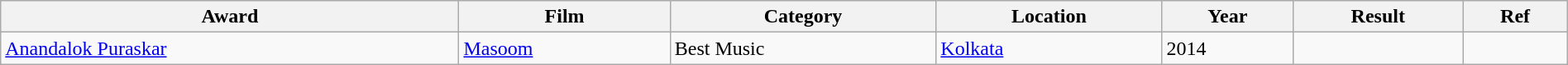<table class="wikitable" style="width:100%;">
<tr>
<th>Award</th>
<th>Film</th>
<th>Category</th>
<th>Location</th>
<th>Year</th>
<th>Result</th>
<th>Ref</th>
</tr>
<tr>
<td><a href='#'>Anandalok Puraskar</a></td>
<td><a href='#'>Masoom</a></td>
<td>Best Music</td>
<td><a href='#'>Kolkata</a></td>
<td>2014</td>
<td></td>
<td></td>
</tr>
</table>
